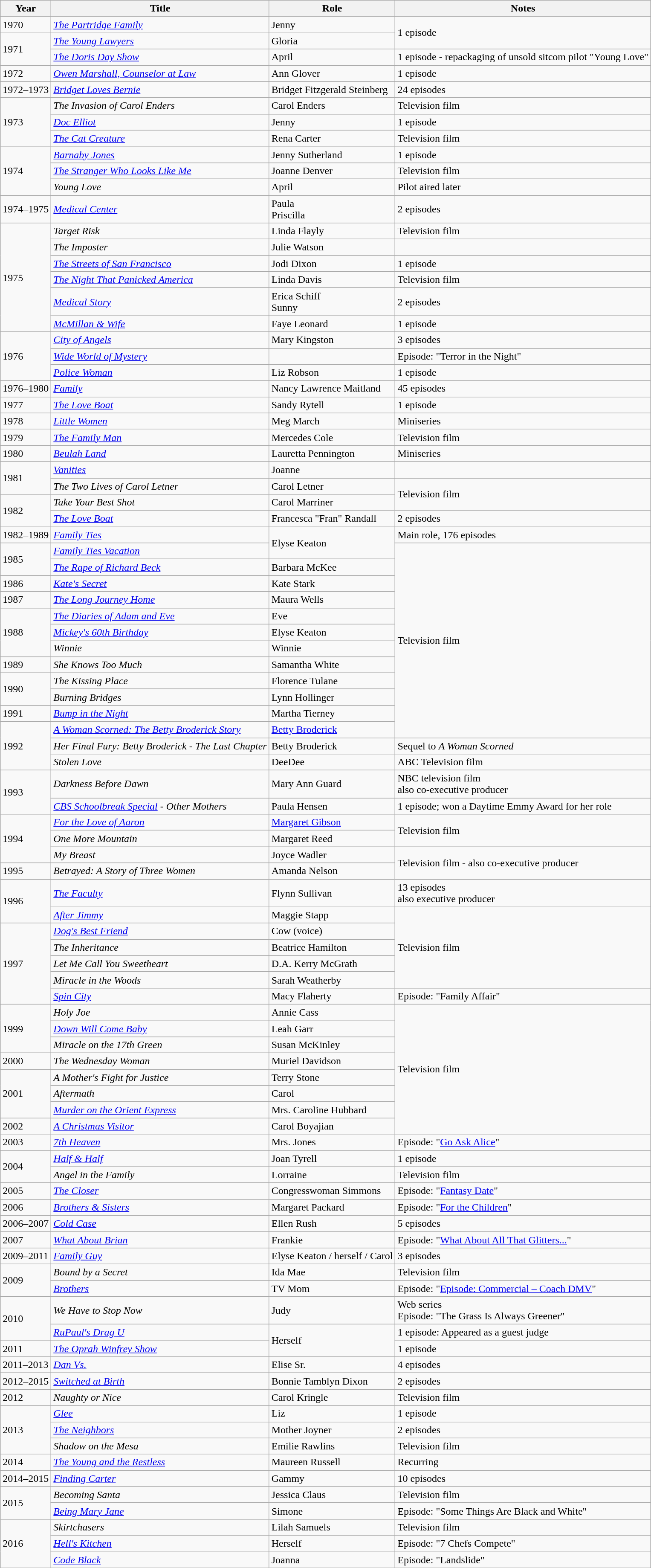<table class="wikitable sortable">
<tr>
<th>Year</th>
<th>Title</th>
<th>Role</th>
<th class="unsortable">Notes</th>
</tr>
<tr>
<td>1970</td>
<td><em><a href='#'>The Partridge Family</a></em></td>
<td>Jenny</td>
<td rowspan=2>1 episode</td>
</tr>
<tr>
<td rowspan=2>1971</td>
<td><em><a href='#'>The Young Lawyers</a></em></td>
<td>Gloria</td>
</tr>
<tr>
<td><em><a href='#'>The Doris Day Show</a></em></td>
<td>April</td>
<td>1 episode - repackaging of unsold sitcom pilot "Young Love"</td>
</tr>
<tr>
<td>1972</td>
<td><em><a href='#'>Owen Marshall, Counselor at Law</a></em></td>
<td>Ann Glover</td>
<td>1 episode</td>
</tr>
<tr>
<td>1972–1973</td>
<td><em><a href='#'>Bridget Loves Bernie</a></em></td>
<td>Bridget Fitzgerald Steinberg</td>
<td>24 episodes</td>
</tr>
<tr>
<td rowspan=3>1973</td>
<td><em>The Invasion of Carol Enders</em></td>
<td>Carol Enders</td>
<td>Television film</td>
</tr>
<tr>
<td><em><a href='#'>Doc Elliot</a></em></td>
<td>Jenny</td>
<td>1 episode</td>
</tr>
<tr>
<td><em><a href='#'>The Cat Creature</a></em></td>
<td>Rena Carter</td>
<td>Television film</td>
</tr>
<tr>
<td rowspan=3>1974</td>
<td><em><a href='#'>Barnaby Jones</a></em></td>
<td>Jenny Sutherland</td>
<td>1 episode</td>
</tr>
<tr>
<td><em><a href='#'>The Stranger Who Looks Like Me</a></em></td>
<td>Joanne Denver</td>
<td>Television film</td>
</tr>
<tr>
<td><em>Young Love</em></td>
<td>April</td>
<td>Pilot aired later</td>
</tr>
<tr>
<td>1974–1975</td>
<td><em><a href='#'>Medical Center</a></em></td>
<td>Paula<br>Priscilla</td>
<td>2 episodes</td>
</tr>
<tr>
<td rowspan=6>1975</td>
<td><em>Target Risk</em></td>
<td>Linda Flayly</td>
<td>Television film</td>
</tr>
<tr>
<td><em>The Imposter</em></td>
<td>Julie Watson</td>
<td></td>
</tr>
<tr>
<td><em><a href='#'>The Streets of San Francisco</a></em></td>
<td>Jodi Dixon</td>
<td>1 episode</td>
</tr>
<tr>
<td><em><a href='#'>The Night That Panicked America</a></em></td>
<td>Linda Davis</td>
<td>Television film</td>
</tr>
<tr>
<td><em><a href='#'>Medical Story</a></em></td>
<td>Erica Schiff<br>Sunny</td>
<td>2 episodes</td>
</tr>
<tr>
<td><em><a href='#'>McMillan & Wife</a></em></td>
<td>Faye Leonard</td>
<td>1 episode</td>
</tr>
<tr>
<td rowspan=3>1976</td>
<td><em><a href='#'>City of Angels</a></em></td>
<td>Mary Kingston</td>
<td>3 episodes</td>
</tr>
<tr>
<td><em><a href='#'>Wide World of Mystery</a></em></td>
<td></td>
<td>Episode: "Terror in the Night"</td>
</tr>
<tr>
<td><em><a href='#'>Police Woman</a></em></td>
<td>Liz Robson</td>
<td>1 episode</td>
</tr>
<tr>
<td>1976–1980</td>
<td><em><a href='#'>Family</a></em></td>
<td>Nancy Lawrence Maitland</td>
<td>45 episodes</td>
</tr>
<tr>
<td>1977</td>
<td><em><a href='#'>The Love Boat</a></em></td>
<td>Sandy Rytell</td>
<td>1 episode</td>
</tr>
<tr>
<td>1978</td>
<td><em><a href='#'>Little Women</a></em></td>
<td>Meg March</td>
<td>Miniseries</td>
</tr>
<tr>
<td>1979</td>
<td><em><a href='#'>The Family Man</a></em></td>
<td>Mercedes Cole</td>
<td>Television film</td>
</tr>
<tr>
<td>1980</td>
<td><em><a href='#'>Beulah Land</a></em></td>
<td>Lauretta Pennington</td>
<td>Miniseries</td>
</tr>
<tr>
<td rowspan=2>1981</td>
<td><em><a href='#'>Vanities</a></em></td>
<td>Joanne</td>
<td></td>
</tr>
<tr>
<td><em>The Two Lives of Carol Letner</em></td>
<td>Carol Letner</td>
<td rowspan=2>Television film</td>
</tr>
<tr>
<td rowspan=2>1982</td>
<td><em>Take Your Best Shot</em></td>
<td>Carol Marriner</td>
</tr>
<tr>
<td><em><a href='#'>The Love Boat</a></em></td>
<td>Francesca "Fran" Randall</td>
<td>2 episodes</td>
</tr>
<tr>
<td>1982–1989</td>
<td><em><a href='#'>Family Ties</a></em></td>
<td rowspan=2>Elyse Keaton</td>
<td>Main role, 176 episodes</td>
</tr>
<tr>
<td rowspan=2>1985</td>
<td><em><a href='#'>Family Ties Vacation</a></em></td>
<td rowspan=12>Television film</td>
</tr>
<tr>
<td><em><a href='#'>The Rape of Richard Beck</a></em></td>
<td>Barbara McKee</td>
</tr>
<tr>
<td>1986</td>
<td><em><a href='#'>Kate's Secret</a></em></td>
<td>Kate Stark</td>
</tr>
<tr>
<td>1987</td>
<td><em><a href='#'>The Long Journey Home</a></em></td>
<td>Maura Wells</td>
</tr>
<tr>
<td rowspan=3>1988</td>
<td><em><a href='#'>The Diaries of Adam and Eve</a></em></td>
<td>Eve</td>
</tr>
<tr>
<td><em><a href='#'>Mickey's 60th Birthday</a></em></td>
<td>Elyse Keaton</td>
</tr>
<tr>
<td><em>Winnie</em></td>
<td>Winnie</td>
</tr>
<tr>
<td>1989</td>
<td><em>She Knows Too Much</em></td>
<td>Samantha White</td>
</tr>
<tr>
<td rowspan=2>1990</td>
<td><em>The Kissing Place</em></td>
<td>Florence Tulane</td>
</tr>
<tr>
<td><em>Burning Bridges</em></td>
<td>Lynn Hollinger</td>
</tr>
<tr>
<td>1991</td>
<td><em><a href='#'>Bump in the Night</a></em></td>
<td>Martha Tierney</td>
</tr>
<tr>
<td rowspan=3>1992</td>
<td><em><a href='#'>A Woman Scorned: The Betty Broderick Story</a></em></td>
<td><a href='#'>Betty Broderick</a></td>
</tr>
<tr>
<td><em>Her Final Fury: Betty Broderick - The Last Chapter</em></td>
<td>Betty Broderick</td>
<td>Sequel to <em>A Woman Scorned</em></td>
</tr>
<tr>
<td><em>Stolen Love</em></td>
<td>DeeDee</td>
<td>ABC Television film</td>
</tr>
<tr>
<td rowspan=2>1993</td>
<td><em>Darkness Before Dawn</em></td>
<td>Mary Ann Guard</td>
<td>NBC television film<br>also co-executive producer</td>
</tr>
<tr>
<td><em><a href='#'>CBS Schoolbreak Special</a></em> - <em>Other Mothers</em></td>
<td>Paula Hensen</td>
<td>1 episode; won a Daytime Emmy Award for her role</td>
</tr>
<tr>
<td rowspan=3>1994</td>
<td><em><a href='#'>For the Love of Aaron</a></em></td>
<td><a href='#'>Margaret Gibson</a></td>
<td rowspan=2>Television film</td>
</tr>
<tr>
<td><em>One More Mountain</em></td>
<td>Margaret Reed</td>
</tr>
<tr>
<td><em>My Breast</em></td>
<td>Joyce Wadler</td>
<td rowspan=2>Television film - also co-executive producer</td>
</tr>
<tr>
<td>1995</td>
<td><em>Betrayed: A Story of Three Women</em></td>
<td>Amanda Nelson</td>
</tr>
<tr>
<td rowspan=2>1996</td>
<td><em><a href='#'>The Faculty</a></em></td>
<td>Flynn Sullivan</td>
<td>13 episodes<br>also executive producer</td>
</tr>
<tr>
<td><em><a href='#'>After Jimmy</a></em></td>
<td>Maggie Stapp</td>
<td rowspan=5>Television film</td>
</tr>
<tr>
<td rowspan=5>1997</td>
<td><em><a href='#'>Dog's Best Friend</a></em></td>
<td>Cow (voice)</td>
</tr>
<tr>
<td><em>The Inheritance</em></td>
<td>Beatrice Hamilton</td>
</tr>
<tr>
<td><em>Let Me Call You Sweetheart</em></td>
<td>D.A. Kerry McGrath</td>
</tr>
<tr>
<td><em>Miracle in the Woods</em></td>
<td>Sarah Weatherby</td>
</tr>
<tr>
<td><em><a href='#'>Spin City</a></em></td>
<td>Macy Flaherty</td>
<td>Episode: "Family Affair"</td>
</tr>
<tr>
<td rowspan=3>1999</td>
<td><em>Holy Joe</em></td>
<td>Annie Cass</td>
<td rowspan=8>Television film</td>
</tr>
<tr>
<td><em><a href='#'>Down Will Come Baby</a></em></td>
<td>Leah Garr</td>
</tr>
<tr>
<td><em>Miracle on the 17th Green</em></td>
<td>Susan McKinley</td>
</tr>
<tr>
<td>2000</td>
<td><em>The Wednesday Woman</em></td>
<td>Muriel Davidson</td>
</tr>
<tr>
<td rowspan=3>2001</td>
<td><em>A Mother's Fight for Justice</em></td>
<td>Terry Stone</td>
</tr>
<tr>
<td><em>Aftermath</em></td>
<td>Carol</td>
</tr>
<tr>
<td><em><a href='#'>Murder on the Orient Express</a></em></td>
<td>Mrs. Caroline Hubbard</td>
</tr>
<tr>
<td>2002</td>
<td><em><a href='#'>A Christmas Visitor</a></em></td>
<td>Carol Boyajian</td>
</tr>
<tr>
<td>2003</td>
<td><em><a href='#'>7th Heaven</a></em></td>
<td>Mrs. Jones</td>
<td>Episode: "<a href='#'>Go Ask Alice</a>"</td>
</tr>
<tr>
<td rowspan=2>2004</td>
<td><em><a href='#'>Half & Half</a></em></td>
<td>Joan Tyrell</td>
<td>1 episode</td>
</tr>
<tr>
<td><em>Angel in the Family</em></td>
<td>Lorraine</td>
<td>Television film</td>
</tr>
<tr>
<td>2005</td>
<td><em><a href='#'>The Closer</a></em></td>
<td>Congresswoman Simmons</td>
<td>Episode: "<a href='#'>Fantasy Date</a>"</td>
</tr>
<tr>
<td>2006</td>
<td><em><a href='#'>Brothers & Sisters</a></em></td>
<td>Margaret Packard</td>
<td>Episode: "<a href='#'>For the Children</a>"</td>
</tr>
<tr>
<td>2006–2007</td>
<td><em><a href='#'>Cold Case</a></em></td>
<td>Ellen Rush</td>
<td>5 episodes</td>
</tr>
<tr>
<td>2007</td>
<td><em><a href='#'>What About Brian</a></em></td>
<td>Frankie</td>
<td>Episode: "<a href='#'>What About All That Glitters...</a>"</td>
</tr>
<tr>
<td>2009–2011</td>
<td><em><a href='#'>Family Guy</a></em></td>
<td>Elyse Keaton / herself / Carol</td>
<td>3 episodes</td>
</tr>
<tr>
<td rowspan=2>2009</td>
<td><em>Bound by a Secret</em></td>
<td>Ida Mae</td>
<td>Television film</td>
</tr>
<tr>
<td><em><a href='#'>Brothers</a></em></td>
<td>TV Mom</td>
<td>Episode: "<a href='#'>Episode: Commercial – Coach DMV</a>"</td>
</tr>
<tr>
<td rowspan=2>2010</td>
<td><em>We Have to Stop Now</em></td>
<td>Judy</td>
<td>Web series<br>Episode: "The Grass Is Always Greener"</td>
</tr>
<tr>
<td><em><a href='#'>RuPaul's Drag U</a></em></td>
<td rowspan=2>Herself</td>
<td>1 episode: Appeared as a guest judge</td>
</tr>
<tr>
<td>2011</td>
<td><em><a href='#'>The Oprah Winfrey Show</a></em></td>
<td>1 episode</td>
</tr>
<tr>
<td>2011–2013</td>
<td><em><a href='#'>Dan Vs.</a></em></td>
<td>Elise Sr.</td>
<td>4 episodes</td>
</tr>
<tr>
<td>2012–2015</td>
<td><em><a href='#'>Switched at Birth</a></em></td>
<td>Bonnie Tamblyn Dixon</td>
<td>2 episodes</td>
</tr>
<tr>
<td>2012</td>
<td><em>Naughty or Nice</em></td>
<td>Carol Kringle</td>
<td>Television film</td>
</tr>
<tr>
<td rowspan=3>2013</td>
<td><em><a href='#'>Glee</a></em></td>
<td>Liz</td>
<td>1 episode</td>
</tr>
<tr>
<td><em><a href='#'>The Neighbors</a></em></td>
<td>Mother Joyner</td>
<td>2 episodes</td>
</tr>
<tr>
<td><em>Shadow on the Mesa</em></td>
<td>Emilie Rawlins</td>
<td>Television film</td>
</tr>
<tr>
<td>2014</td>
<td><em><a href='#'>The Young and the Restless</a></em></td>
<td>Maureen Russell</td>
<td>Recurring</td>
</tr>
<tr>
<td>2014–2015</td>
<td><em><a href='#'>Finding Carter</a></em></td>
<td>Gammy</td>
<td>10 episodes</td>
</tr>
<tr>
<td rowspan=2>2015</td>
<td><em>Becoming Santa</em></td>
<td>Jessica Claus</td>
<td>Television film</td>
</tr>
<tr>
<td><em><a href='#'>Being Mary Jane</a></em></td>
<td>Simone</td>
<td>Episode: "Some Things Are Black and White"</td>
</tr>
<tr>
<td rowspan=3>2016</td>
<td><em>Skirtchasers</em></td>
<td>Lilah Samuels</td>
<td>Television film</td>
</tr>
<tr>
<td><em><a href='#'>Hell's Kitchen</a></em></td>
<td>Herself</td>
<td>Episode: "7 Chefs Compete"</td>
</tr>
<tr>
<td><em><a href='#'>Code Black</a></em></td>
<td>Joanna</td>
<td>Episode: "Landslide"</td>
</tr>
</table>
